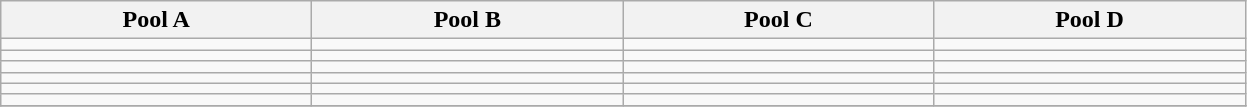<table class="wikitable">
<tr>
<th width=200>Pool A</th>
<th width=200>Pool B</th>
<th width=200>Pool C</th>
<th width=200>Pool D</th>
</tr>
<tr>
<td></td>
<td></td>
<td></td>
<td></td>
</tr>
<tr>
<td></td>
<td></td>
<td></td>
<td></td>
</tr>
<tr>
<td></td>
<td></td>
<td></td>
<td></td>
</tr>
<tr>
<td></td>
<td></td>
<td></td>
<td></td>
</tr>
<tr>
<td></td>
<td></td>
<td></td>
<td></td>
</tr>
<tr>
<td></td>
<td></td>
<td></td>
<td></td>
</tr>
<tr>
</tr>
</table>
